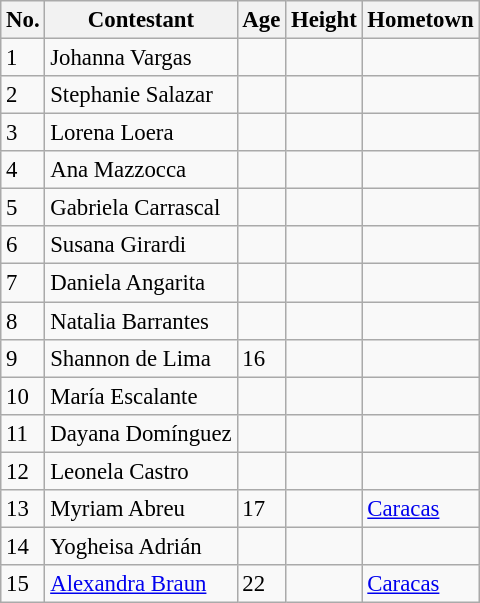<table class="wikitable sortable" style="font-size: 95%;">
<tr>
<th>No.</th>
<th>Contestant</th>
<th>Age</th>
<th>Height</th>
<th>Hometown</th>
</tr>
<tr>
<td>1</td>
<td>Johanna Vargas</td>
<td></td>
<td></td>
<td></td>
</tr>
<tr>
<td>2</td>
<td>Stephanie Salazar</td>
<td></td>
<td></td>
<td></td>
</tr>
<tr>
<td>3</td>
<td>Lorena Loera</td>
<td></td>
<td></td>
<td></td>
</tr>
<tr>
<td>4</td>
<td>Ana Mazzocca</td>
<td></td>
<td></td>
<td></td>
</tr>
<tr>
<td>5</td>
<td>Gabriela Carrascal</td>
<td></td>
<td></td>
<td></td>
</tr>
<tr>
<td>6</td>
<td>Susana Girardi</td>
<td></td>
<td></td>
<td></td>
</tr>
<tr>
<td>7</td>
<td>Daniela Angarita</td>
<td></td>
<td></td>
<td></td>
</tr>
<tr>
<td>8</td>
<td>Natalia Barrantes</td>
<td></td>
<td></td>
<td></td>
</tr>
<tr>
<td>9</td>
<td>Shannon de Lima</td>
<td>16</td>
<td></td>
<td></td>
</tr>
<tr>
<td>10</td>
<td>María Escalante</td>
<td></td>
<td></td>
<td></td>
</tr>
<tr>
<td>11</td>
<td>Dayana Domínguez</td>
<td></td>
<td></td>
<td></td>
</tr>
<tr>
<td>12</td>
<td>Leonela Castro</td>
<td></td>
<td></td>
<td></td>
</tr>
<tr>
<td>13</td>
<td>Myriam Abreu</td>
<td>17</td>
<td></td>
<td><a href='#'>Caracas</a></td>
</tr>
<tr>
<td>14</td>
<td>Yogheisa Adrián</td>
<td></td>
<td></td>
<td></td>
</tr>
<tr>
<td>15</td>
<td><a href='#'>Alexandra Braun</a></td>
<td>22</td>
<td></td>
<td><a href='#'>Caracas</a></td>
</tr>
</table>
